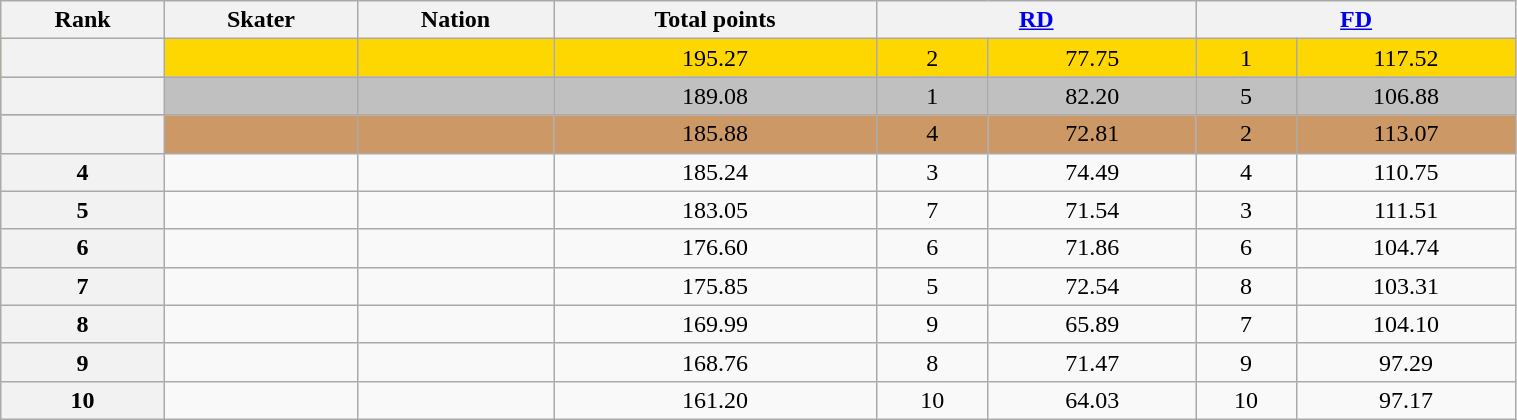<table class="wikitable sortable" style="text-align:center;" width="80%">
<tr>
<th scope="col">Rank</th>
<th scope="col">Skater</th>
<th scope="col">Nation</th>
<th scope="col">Total points</th>
<th scope="col" colspan="2" width="80px"><a href='#'>RD</a></th>
<th scope="col" colspan="2" width="80px"><a href='#'>FD</a></th>
</tr>
<tr bgcolor="gold">
<th scope="row"></th>
<td align="left"></td>
<td align="left"></td>
<td>195.27</td>
<td>2</td>
<td>77.75</td>
<td>1</td>
<td>117.52</td>
</tr>
<tr bgcolor="silver">
<th scope="row"></th>
<td align="left"></td>
<td align="left"></td>
<td>189.08</td>
<td>1</td>
<td>82.20</td>
<td>5</td>
<td>106.88</td>
</tr>
<tr bgcolor="cc9966">
<th scope="row"></th>
<td align="left"></td>
<td align="left"></td>
<td>185.88</td>
<td>4</td>
<td>72.81</td>
<td>2</td>
<td>113.07</td>
</tr>
<tr>
<th scope="row">4</th>
<td align="left"></td>
<td align="left"></td>
<td>185.24</td>
<td>3</td>
<td>74.49</td>
<td>4</td>
<td>110.75</td>
</tr>
<tr>
<th scope="row">5</th>
<td align="left"></td>
<td align="left"></td>
<td>183.05</td>
<td>7</td>
<td>71.54</td>
<td>3</td>
<td>111.51</td>
</tr>
<tr>
<th scope="row">6</th>
<td align="left"></td>
<td align="left"></td>
<td>176.60</td>
<td>6</td>
<td>71.86</td>
<td>6</td>
<td>104.74</td>
</tr>
<tr>
<th scope="row">7</th>
<td align="left"></td>
<td align="left"></td>
<td>175.85</td>
<td>5</td>
<td>72.54</td>
<td>8</td>
<td>103.31</td>
</tr>
<tr>
<th scope="row">8</th>
<td align="left"></td>
<td align="left"></td>
<td>169.99</td>
<td>9</td>
<td>65.89</td>
<td>7</td>
<td>104.10</td>
</tr>
<tr>
<th scope="row">9</th>
<td align="left"></td>
<td align="left"></td>
<td>168.76</td>
<td>8</td>
<td>71.47</td>
<td>9</td>
<td>97.29</td>
</tr>
<tr>
<th scope="row">10</th>
<td align="left"></td>
<td align="left"></td>
<td>161.20</td>
<td>10</td>
<td>64.03</td>
<td>10</td>
<td>97.17</td>
</tr>
</table>
